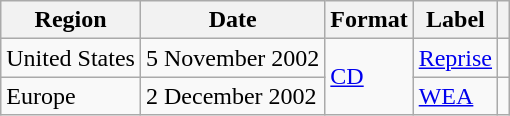<table class="wikitable plainrowheaders">
<tr>
<th scope="col">Region</th>
<th scope="col">Date</th>
<th scope="col">Format</th>
<th scope="col">Label</th>
<th scope="col"></th>
</tr>
<tr>
<td>United States</td>
<td>5 November 2002</td>
<td rowspan="2"><a href='#'>CD</a></td>
<td><a href='#'>Reprise</a></td>
<td></td>
</tr>
<tr>
<td>Europe</td>
<td>2 December 2002</td>
<td><a href='#'>WEA</a></td>
<td></td>
</tr>
</table>
